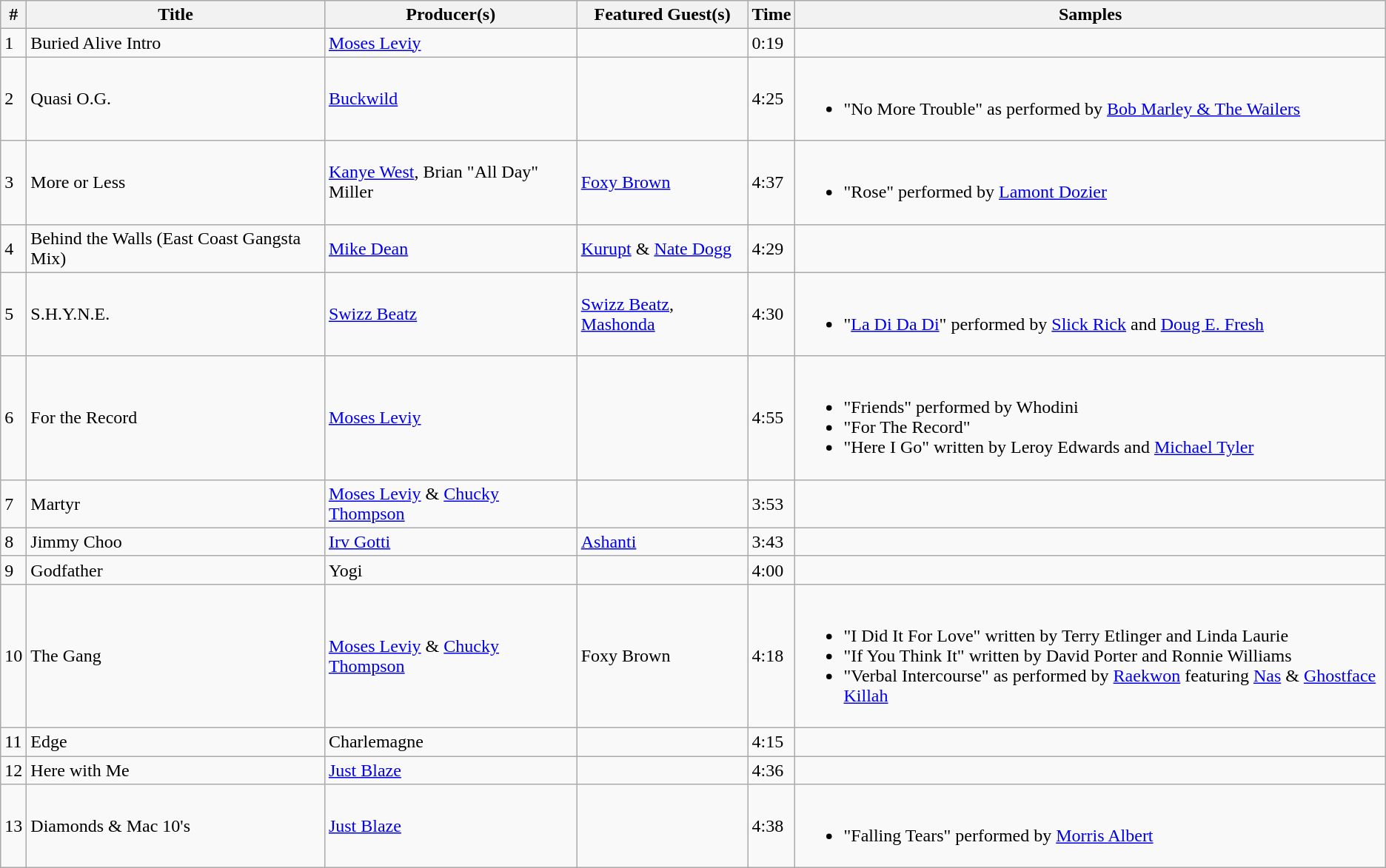<table class="wikitable">
<tr>
<th>#</th>
<th>Title</th>
<th>Producer(s)</th>
<th>Featured Guest(s)</th>
<th>Time</th>
<th>Samples</th>
</tr>
<tr>
<td>1</td>
<td>Buried Alive Intro</td>
<td><a href='#'>Moses Leviy</a></td>
<td></td>
<td>0:19</td>
<td></td>
</tr>
<tr>
<td>2</td>
<td>Quasi O.G.</td>
<td><a href='#'>Buckwild</a></td>
<td></td>
<td>4:25</td>
<td><br><ul><li>"No More Trouble" as performed by <a href='#'>Bob Marley & The Wailers</a></li></ul></td>
</tr>
<tr>
<td>3</td>
<td>More or Less</td>
<td><a href='#'>Kanye West</a>, Brian "All Day" Miller</td>
<td><a href='#'>Foxy Brown</a></td>
<td>4:37</td>
<td><br><ul><li>"Rose" performed by <a href='#'>Lamont Dozier</a></li></ul></td>
</tr>
<tr>
<td>4</td>
<td>Behind the Walls (East Coast Gangsta Mix)</td>
<td><a href='#'>Mike Dean</a></td>
<td><a href='#'>Kurupt</a> & <a href='#'>Nate Dogg</a></td>
<td>4:29</td>
<td></td>
</tr>
<tr>
<td>5</td>
<td>S.H.Y.N.E.</td>
<td><a href='#'>Swizz Beatz</a></td>
<td><a href='#'>Swizz Beatz</a>, <a href='#'>Mashonda</a></td>
<td>4:30</td>
<td><br><ul><li>"<a href='#'>La Di Da Di</a>" performed by <a href='#'>Slick Rick</a> and <a href='#'>Doug E. Fresh</a></li></ul></td>
</tr>
<tr>
<td>6</td>
<td>For the Record</td>
<td><a href='#'>Moses Leviy</a></td>
<td></td>
<td>4:55</td>
<td><br><ul><li>"Friends" performed by Whodini</li><li>"For The Record"</li><li>"Here I Go" written by Leroy Edwards and <a href='#'>Michael Tyler</a></li></ul></td>
</tr>
<tr>
<td>7</td>
<td>Martyr</td>
<td><a href='#'>Moses Leviy</a> & <a href='#'>Chucky Thompson</a></td>
<td></td>
<td>3:53</td>
<td></td>
</tr>
<tr>
<td>8</td>
<td>Jimmy Choo</td>
<td><a href='#'>Irv Gotti</a></td>
<td><a href='#'>Ashanti</a></td>
<td>3:43</td>
<td></td>
</tr>
<tr>
<td>9</td>
<td>Godfather</td>
<td>Yogi</td>
<td></td>
<td>4:00</td>
<td></td>
</tr>
<tr>
<td>10</td>
<td>The Gang</td>
<td><a href='#'>Moses Leviy</a> & <a href='#'>Chucky Thompson</a></td>
<td>Foxy Brown</td>
<td>4:18</td>
<td><br><ul><li>"I Did It For Love" written by Terry Etlinger and Linda Laurie</li><li>"If You Think It" written by David Porter and Ronnie Williams</li><li>"Verbal Intercourse" as performed by <a href='#'>Raekwon</a> featuring <a href='#'>Nas</a> & <a href='#'>Ghostface Killah</a></li></ul></td>
</tr>
<tr>
<td>11</td>
<td>Edge</td>
<td>Charlemagne</td>
<td></td>
<td>4:15</td>
<td></td>
</tr>
<tr>
<td>12</td>
<td>Here with Me</td>
<td><a href='#'>Just Blaze</a></td>
<td></td>
<td>4:36</td>
<td></td>
</tr>
<tr>
<td>13</td>
<td>Diamonds & Mac 10's</td>
<td><a href='#'>Just Blaze</a></td>
<td></td>
<td>4:38</td>
<td><br><ul><li>"Falling Tears" performed by <a href='#'>Morris Albert</a></li></ul></td>
</tr>
</table>
